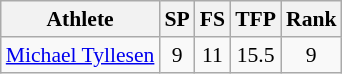<table class="wikitable" border="1" style="font-size:90%">
<tr>
<th>Athlete</th>
<th>SP</th>
<th>FS</th>
<th>TFP</th>
<th>Rank</th>
</tr>
<tr align=center>
<td align=left><a href='#'>Michael Tyllesen</a></td>
<td>9</td>
<td>11</td>
<td>15.5</td>
<td>9</td>
</tr>
</table>
